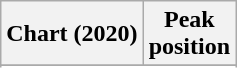<table class="wikitable plainrowheaders" style="text-align:center">
<tr>
<th scope="col">Chart (2020)</th>
<th scope="col">Peak<br>position</th>
</tr>
<tr>
</tr>
<tr>
</tr>
</table>
